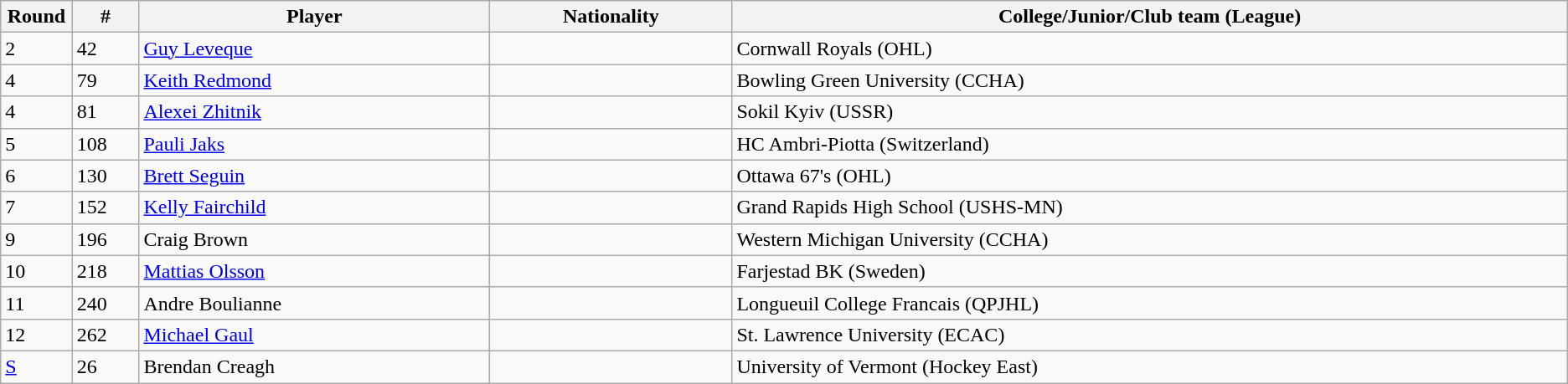<table class="wikitable">
<tr align="center">
<th bgcolor="#DDDDFF" width="4.0%">Round</th>
<th bgcolor="#DDDDFF" width="4.0%">#</th>
<th bgcolor="#DDDDFF" width="21.0%">Player</th>
<th bgcolor="#DDDDFF" width="14.5%">Nationality</th>
<th bgcolor="#DDDDFF" width="50.0%">College/Junior/Club team (League)</th>
</tr>
<tr>
<td>2</td>
<td>42</td>
<td><a href='#'>Guy Leveque</a></td>
<td></td>
<td>Cornwall Royals (OHL)</td>
</tr>
<tr>
<td>4</td>
<td>79</td>
<td><a href='#'>Keith Redmond</a></td>
<td></td>
<td>Bowling Green University (CCHA)</td>
</tr>
<tr>
<td>4</td>
<td>81</td>
<td><a href='#'>Alexei Zhitnik</a></td>
<td></td>
<td>Sokil Kyiv (USSR)</td>
</tr>
<tr>
<td>5</td>
<td>108</td>
<td><a href='#'>Pauli Jaks</a></td>
<td></td>
<td>HC Ambri-Piotta (Switzerland)</td>
</tr>
<tr>
<td>6</td>
<td>130</td>
<td><a href='#'>Brett Seguin</a></td>
<td></td>
<td>Ottawa 67's (OHL)</td>
</tr>
<tr>
<td>7</td>
<td>152</td>
<td><a href='#'>Kelly Fairchild</a></td>
<td></td>
<td>Grand Rapids High School (USHS-MN)</td>
</tr>
<tr>
<td>9</td>
<td>196</td>
<td>Craig Brown</td>
<td></td>
<td>Western Michigan University (CCHA)</td>
</tr>
<tr>
<td>10</td>
<td>218</td>
<td><a href='#'>Mattias Olsson</a></td>
<td></td>
<td>Farjestad BK (Sweden)</td>
</tr>
<tr>
<td>11</td>
<td>240</td>
<td>Andre Boulianne</td>
<td></td>
<td>Longueuil College Francais (QPJHL)</td>
</tr>
<tr>
<td>12</td>
<td>262</td>
<td><a href='#'>Michael Gaul</a></td>
<td></td>
<td>St. Lawrence University (ECAC)</td>
</tr>
<tr>
<td><a href='#'>S</a></td>
<td>26</td>
<td>Brendan Creagh</td>
<td></td>
<td>University of Vermont (Hockey East)</td>
</tr>
</table>
